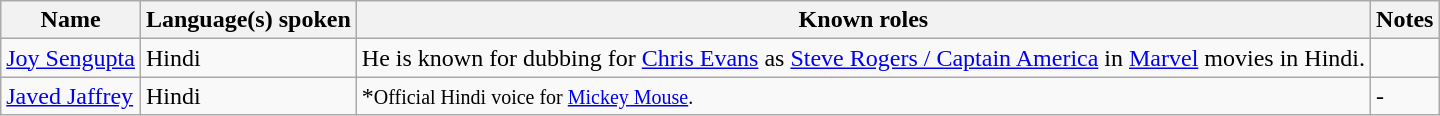<table class="wikitable sortable">
<tr>
<th>Name</th>
<th>Language(s) spoken</th>
<th>Known roles</th>
<th>Notes</th>
</tr>
<tr>
<td><a href='#'>Joy Sengupta</a></td>
<td>Hindi</td>
<td>He is known for dubbing for <a href='#'>Chris Evans</a> as <a href='#'>Steve Rogers / Captain America</a> in <a href='#'>Marvel</a> movies in Hindi.</td>
<td></td>
</tr>
<tr>
<td><a href='#'>Javed Jaffrey</a></td>
<td>Hindi</td>
<td>*<small>Official Hindi voice for <a href='#'>Mickey Mouse</a>.</small></td>
<td>-</td>
</tr>
</table>
